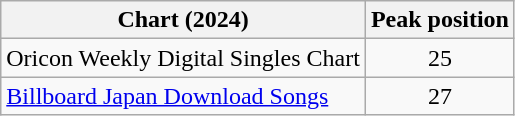<table class="wikitable">
<tr>
<th>Chart (2024)</th>
<th>Peak position</th>
</tr>
<tr>
<td>Oricon Weekly Digital Singles Chart</td>
<td style="text-align:center;">25</td>
</tr>
<tr>
<td><a href='#'>Billboard Japan Download Songs</a></td>
<td style="text-align:center;">27</td>
</tr>
</table>
